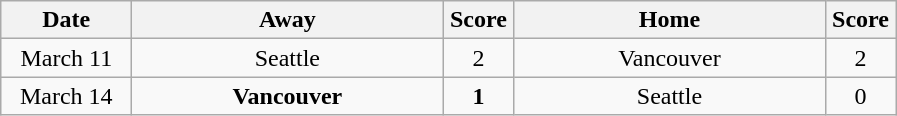<table class="wikitable" style="text-align:center;">
<tr>
<th width="80">Date</th>
<th width="200">Away</th>
<th width="40">Score</th>
<th width="200">Home</th>
<th width="40">Score</th>
</tr>
<tr>
<td>March 11</td>
<td>Seattle</td>
<td align=center>2</td>
<td>Vancouver</td>
<td align=center>2</td>
</tr>
<tr>
<td>March 14</td>
<td><strong>Vancouver</strong></td>
<td align=center><strong>1</strong></td>
<td>Seattle</td>
<td align=center>0</td>
</tr>
</table>
